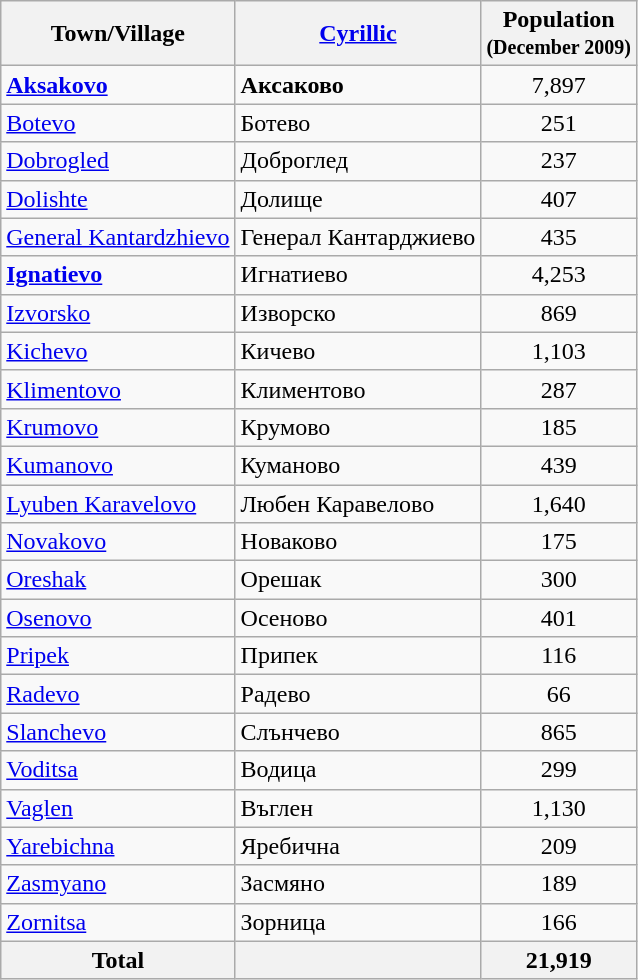<table class="wikitable sortable">
<tr>
<th>Town/Village</th>
<th><a href='#'>Cyrillic</a></th>
<th>Population<br><small>(December 2009)</small></th>
</tr>
<tr>
<td><strong><a href='#'>Aksakovo</a></strong></td>
<td><strong>Аксаково</strong></td>
<td align="center">7,897</td>
</tr>
<tr>
<td><a href='#'>Botevo</a></td>
<td>Ботево</td>
<td align="center">251</td>
</tr>
<tr>
<td><a href='#'>Dobrogled</a></td>
<td>Доброглед</td>
<td align="center">237</td>
</tr>
<tr>
<td><a href='#'>Dolishte</a></td>
<td>Долище</td>
<td align="center">407</td>
</tr>
<tr>
<td><a href='#'>General Kantardzhievo</a></td>
<td>Генерал Кантарджиево</td>
<td align="center">435</td>
</tr>
<tr>
<td><strong><a href='#'>Ignatievo</a></strong></td>
<td>Игнатиево</td>
<td align="center">4,253</td>
</tr>
<tr>
<td><a href='#'>Izvorsko</a></td>
<td>Изворско</td>
<td align="center">869</td>
</tr>
<tr>
<td><a href='#'>Kichevo</a></td>
<td>Кичево</td>
<td align="center">1,103</td>
</tr>
<tr>
<td><a href='#'>Klimentovo</a></td>
<td>Климентово</td>
<td align="center">287</td>
</tr>
<tr>
<td><a href='#'>Krumovo</a></td>
<td>Крумово</td>
<td align="center">185</td>
</tr>
<tr>
<td><a href='#'>Kumanovo</a></td>
<td>Куманово</td>
<td align="center">439</td>
</tr>
<tr>
<td><a href='#'>Lyuben Karavelovo</a></td>
<td>Любен Каравелово</td>
<td align="center">1,640</td>
</tr>
<tr>
<td><a href='#'>Novakovo</a></td>
<td>Новаково</td>
<td align="center">175</td>
</tr>
<tr>
<td><a href='#'>Oreshak</a></td>
<td>Орешак</td>
<td align="center">300</td>
</tr>
<tr>
<td><a href='#'>Osenovo</a></td>
<td>Осеново</td>
<td align="center">401</td>
</tr>
<tr>
<td><a href='#'>Pripek</a></td>
<td>Припек</td>
<td align="center">116</td>
</tr>
<tr>
<td><a href='#'>Radevo</a></td>
<td>Радево</td>
<td align="center">66</td>
</tr>
<tr>
<td><a href='#'>Slanchevo</a></td>
<td>Слънчево</td>
<td align="center">865</td>
</tr>
<tr>
<td><a href='#'>Voditsa</a></td>
<td>Водица</td>
<td align="center">299</td>
</tr>
<tr>
<td><a href='#'>Vaglen</a></td>
<td>Въглен</td>
<td align="center">1,130</td>
</tr>
<tr>
<td><a href='#'>Yarebichna</a></td>
<td>Яребична</td>
<td align="center">209</td>
</tr>
<tr>
<td><a href='#'>Zasmyano</a></td>
<td>Засмяно</td>
<td align="center">189</td>
</tr>
<tr>
<td><a href='#'>Zornitsa</a></td>
<td>Зорница</td>
<td align="center">166</td>
</tr>
<tr>
<th>Total</th>
<th></th>
<th align="center">21,919</th>
</tr>
</table>
